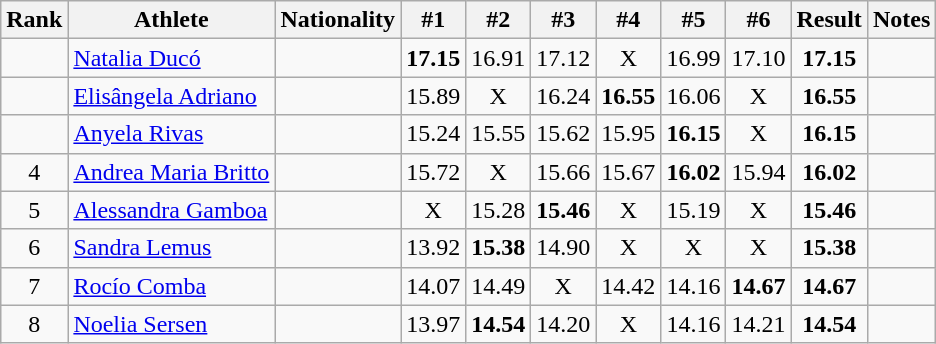<table class="wikitable sortable" style="text-align:center">
<tr>
<th>Rank</th>
<th>Athlete</th>
<th>Nationality</th>
<th>#1</th>
<th>#2</th>
<th>#3</th>
<th>#4</th>
<th>#5</th>
<th>#6</th>
<th>Result</th>
<th>Notes</th>
</tr>
<tr>
<td></td>
<td align=left><a href='#'>Natalia Ducó</a></td>
<td align=left></td>
<td><strong>17.15</strong></td>
<td>16.91</td>
<td>17.12</td>
<td>X</td>
<td>16.99</td>
<td>17.10</td>
<td><strong>17.15</strong></td>
<td></td>
</tr>
<tr>
<td></td>
<td align=left><a href='#'>Elisângela Adriano</a></td>
<td align=left></td>
<td>15.89</td>
<td>X</td>
<td>16.24</td>
<td><strong>16.55</strong></td>
<td>16.06</td>
<td>X</td>
<td><strong>16.55</strong></td>
<td></td>
</tr>
<tr>
<td></td>
<td align=left><a href='#'>Anyela Rivas</a></td>
<td align=left></td>
<td>15.24</td>
<td>15.55</td>
<td>15.62</td>
<td>15.95</td>
<td><strong>16.15</strong></td>
<td>X</td>
<td><strong>16.15</strong></td>
<td></td>
</tr>
<tr>
<td>4</td>
<td align=left><a href='#'>Andrea Maria Britto</a></td>
<td align=left></td>
<td>15.72</td>
<td>X</td>
<td>15.66</td>
<td>15.67</td>
<td><strong>16.02</strong></td>
<td>15.94</td>
<td><strong>16.02</strong></td>
<td></td>
</tr>
<tr>
<td>5</td>
<td align=left><a href='#'>Alessandra Gamboa</a></td>
<td align=left></td>
<td>X</td>
<td>15.28</td>
<td><strong>15.46</strong></td>
<td>X</td>
<td>15.19</td>
<td>X</td>
<td><strong>15.46</strong></td>
<td></td>
</tr>
<tr>
<td>6</td>
<td align=left><a href='#'>Sandra Lemus</a></td>
<td align=left></td>
<td>13.92</td>
<td><strong>15.38</strong></td>
<td>14.90</td>
<td>X</td>
<td>X</td>
<td>X</td>
<td><strong>15.38</strong></td>
<td></td>
</tr>
<tr>
<td>7</td>
<td align=left><a href='#'>Rocío Comba</a></td>
<td align=left></td>
<td>14.07</td>
<td>14.49</td>
<td>X</td>
<td>14.42</td>
<td>14.16</td>
<td><strong>14.67</strong></td>
<td><strong>14.67</strong></td>
<td></td>
</tr>
<tr>
<td>8</td>
<td align=left><a href='#'>Noelia Sersen</a></td>
<td align=left></td>
<td>13.97</td>
<td><strong>14.54</strong></td>
<td>14.20</td>
<td>X</td>
<td>14.16</td>
<td>14.21</td>
<td><strong>14.54</strong></td>
<td></td>
</tr>
</table>
